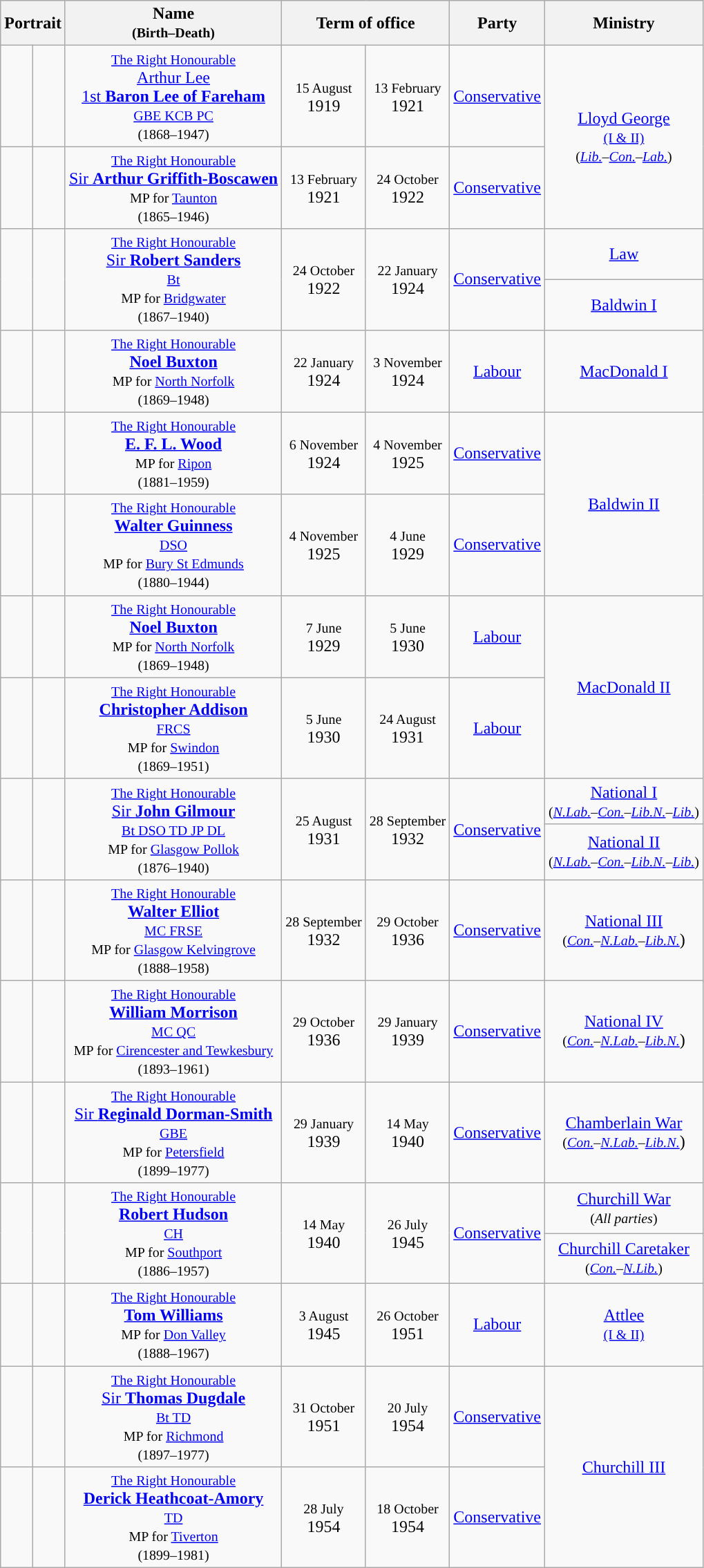<table class="wikitable" style="text-align:center; white-space: nowrap;">
<tr>
<th colspan=2>Portrait</th>
<th>Name<br><small>(Birth–Death)</small></th>
<th colspan=2>Term of office</th>
<th>Party</th>
<th>Ministry</th>
</tr>
<tr>
<td style="background-color: "></td>
<td></td>
<td><a href='#'><small>The Right Honourable</small><br>Arthur Lee<br>1st <strong>Baron Lee of Fareham</strong><br><small>GBE KCB PC</small></a><br><small>(1868–1947)</small></td>
<td><small>15 August</small><br>1919</td>
<td><small>13 February</small><br>1921</td>
<td><a href='#'>Conservative</a></td>
<td rowspan=2 ><a href='#'>Lloyd George<br><small>(I & II)</small></a><br><small>(<em><a href='#'>Lib.</a>–<a href='#'>Con.</a>–<a href='#'>Lab.</a></em>)</small></td>
</tr>
<tr>
<td style="background-color: "></td>
<td></td>
<td><a href='#'><small>The Right Honourable</small><br>Sir <strong>Arthur Griffith-Boscawen</strong></a><br><small>MP for <a href='#'>Taunton</a><br>(1865–1946)</small></td>
<td><small>13 February</small><br>1921</td>
<td><small>24 October</small><br>1922</td>
<td><a href='#'>Conservative</a></td>
</tr>
<tr>
<td rowspan=2 style="background-color: "></td>
<td rowspan=2></td>
<td rowspan=2><a href='#'><small>The Right Honourable</small><br>Sir <strong>Robert Sanders</strong><br><small>Bt</small></a><br><small>MP for <a href='#'>Bridgwater</a><br>(1867–1940)</small></td>
<td rowspan=2><small>24 October</small><br>1922</td>
<td rowspan=2><small>22 January</small><br>1924</td>
<td rowspan=2 ><a href='#'>Conservative</a></td>
<td><a href='#'>Law</a></td>
</tr>
<tr>
<td><a href='#'>Baldwin I</a></td>
</tr>
<tr>
<td style="background-color: "></td>
<td></td>
<td><a href='#'><small>The Right Honourable</small><br><strong>Noel Buxton</strong></a><br><small>MP for <a href='#'>North Norfolk</a><br>(1869–1948)</small></td>
<td><small>22 January</small><br>1924</td>
<td><small>3 November</small><br>1924</td>
<td><a href='#'>Labour</a></td>
<td><a href='#'>MacDonald I</a></td>
</tr>
<tr>
<td style="background-color: "></td>
<td></td>
<td><a href='#'><small>The Right Honourable</small><br><strong>E. F. L. Wood</strong></a><br><small>MP for <a href='#'>Ripon</a><br>(1881–1959)</small></td>
<td><small>6 November</small><br>1924</td>
<td><small>4 November</small><br>1925</td>
<td><a href='#'>Conservative</a></td>
<td rowspan=2 ><a href='#'>Baldwin II</a></td>
</tr>
<tr>
<td style="background-color: "></td>
<td></td>
<td><a href='#'><small>The Right Honourable</small><br><strong>Walter Guinness</strong><br><small>DSO</small></a><br><small>MP for <a href='#'>Bury St Edmunds</a><br>(1880–1944)</small></td>
<td><small>4 November</small><br>1925</td>
<td><small>4 June</small><br>1929</td>
<td><a href='#'>Conservative</a></td>
</tr>
<tr>
<td style="background-color: "></td>
<td></td>
<td><a href='#'><small>The Right Honourable</small><br><strong>Noel Buxton</strong></a><br><small>MP for <a href='#'>North Norfolk</a><br>(1869–1948)</small></td>
<td><small>7 June</small><br>1929</td>
<td><small>5 June</small><br>1930</td>
<td><a href='#'>Labour</a></td>
<td rowspan=2 ><a href='#'>MacDonald II</a></td>
</tr>
<tr>
<td style="background-color: "></td>
<td></td>
<td><a href='#'><small>The Right Honourable</small><br><strong>Christopher Addison</strong><br><small>FRCS</small></a><br><small>MP for <a href='#'>Swindon</a><br>(1869–1951)</small></td>
<td><small>5 June</small><br>1930</td>
<td><small>24 August</small><br>1931</td>
<td><a href='#'>Labour</a></td>
</tr>
<tr>
<td rowspan=2 style="background-color: "></td>
<td rowspan=2></td>
<td rowspan=2><a href='#'><small>The Right Honourable</small><br>Sir <strong>John Gilmour</strong><br><small>Bt DSO TD JP DL</small></a><br><small>MP for <a href='#'>Glasgow Pollok</a><br>(1876–1940)</small></td>
<td rowspan=2><small>25 August</small><br>1931</td>
<td rowspan=2><small>28 September</small><br>1932</td>
<td rowspan=2 ><a href='#'>Conservative</a></td>
<td><a href='#'>National I</a><br><small>(<em><a href='#'>N.Lab.</a>–<a href='#'>Con.</a>–<a href='#'>Lib.N.</a>–<a href='#'>Lib.</a></em>)</small></td>
</tr>
<tr>
<td rowspan=2 ><a href='#'>National II</a><br><small>(<em><a href='#'>N.Lab.</a>–<a href='#'>Con.</a>–<a href='#'>Lib.N.</a>–<a href='#'>Lib.</a></em>)</small></td>
</tr>
<tr>
<td rowspan=2 style="background-color: "></td>
<td rowspan=2></td>
<td rowspan=2><a href='#'><small>The Right Honourable</small><br><strong>Walter Elliot</strong><br><small>MC FRSE</small></a><br><small>MP for <a href='#'>Glasgow Kelvingrove</a><br>(1888–1958)</small></td>
<td rowspan=2><small>28 September</small><br>1932</td>
<td rowspan=2><small>29 October</small><br>1936</td>
<td rowspan=2 ><a href='#'>Conservative</a></td>
</tr>
<tr>
<td rowspan=2 ><a href='#'>National III</a><br><small>(<em><a href='#'>Con.</a>–<a href='#'>N.Lab.</a>–<a href='#'>Lib.N.</a></em></small>)</td>
</tr>
<tr>
<td rowspan=2 style="background-color: "></td>
<td rowspan=2></td>
<td rowspan=2><a href='#'><small>The Right Honourable</small><br><strong>William Morrison</strong><br><small>MC QC</small></a><br><small>MP for <a href='#'>Cirencester and Tewkesbury</a><br>(1893–1961)</small></td>
<td rowspan=2><small>29 October</small><br>1936</td>
<td rowspan=2><small>29 January</small><br>1939</td>
<td rowspan=2 ><a href='#'>Conservative</a></td>
</tr>
<tr>
<td rowspan=2 ><a href='#'>National IV</a><br><small>(<em><a href='#'>Con.</a>–<a href='#'>N.Lab.</a>–<a href='#'>Lib.N.</a></em></small>)</td>
</tr>
<tr>
<td rowspan=2 style="background-color: "></td>
<td rowspan=2></td>
<td rowspan=2><a href='#'><small>The Right Honourable</small><br>Sir <strong>Reginald Dorman-Smith</strong><br><small>GBE</small></a><br><small>MP for <a href='#'>Petersfield</a><br>(1899–1977)</small></td>
<td rowspan=2><small>29 January</small><br>1939</td>
<td rowspan=2><small>14 May</small><br>1940</td>
<td rowspan=2 ><a href='#'>Conservative</a></td>
</tr>
<tr>
<td><a href='#'>Chamberlain War</a><br><small>(<em><a href='#'>Con.</a>–<a href='#'>N.Lab.</a>–<a href='#'>Lib.N.</a></em></small>)</td>
</tr>
<tr>
<td rowspan=2 style="background-color: "></td>
<td rowspan=2></td>
<td rowspan=2><a href='#'><small>The Right Honourable</small><br><strong>Robert Hudson</strong><br><small>CH</small></a><br><small>MP for <a href='#'>Southport</a><br>(1886–1957)</small></td>
<td rowspan=2><small>14 May</small><br>1940</td>
<td rowspan=2><small>26 July</small><br>1945</td>
<td rowspan=2 ><a href='#'>Conservative</a></td>
<td><a href='#'>Churchill War</a><br><small>(<em>All parties</em>)</small></td>
</tr>
<tr>
<td><a href='#'>Churchill Caretaker</a><br><small>(<em><a href='#'>Con.</a>–<a href='#'>N.Lib.</a></em>)</small></td>
</tr>
<tr>
<td style="background-color: "></td>
<td></td>
<td><a href='#'><small>The Right Honourable</small><br><strong>Tom Williams</strong></a><br><small>MP for <a href='#'>Don Valley</a><br>(1888–1967)</small></td>
<td><small>3 August</small><br>1945</td>
<td><small>26 October</small><br>1951</td>
<td><a href='#'>Labour</a></td>
<td><a href='#'>Attlee<br><small>(I & II)</small></a></td>
</tr>
<tr>
<td style="background-color: "></td>
<td></td>
<td><a href='#'><small>The Right Honourable</small><br>Sir <strong>Thomas Dugdale</strong><br><small>Bt TD</small></a><br><small>MP for <a href='#'>Richmond</a><br>(1897–1977)</small></td>
<td><small>31 October</small><br>1951</td>
<td><small>20 July</small><br>1954</td>
<td><a href='#'>Conservative</a></td>
<td rowspan=2 ><a href='#'>Churchill III</a></td>
</tr>
<tr>
<td style="background-color: "></td>
<td></td>
<td><a href='#'><small>The Right Honourable</small><br><strong>Derick Heathcoat-Amory</strong><br><small>TD</small></a><br><small>MP for <a href='#'>Tiverton</a><br>(1899–1981)</small></td>
<td><small>28 July</small><br>1954</td>
<td><small>18 October</small><br>1954</td>
<td><a href='#'>Conservative</a></td>
</tr>
</table>
